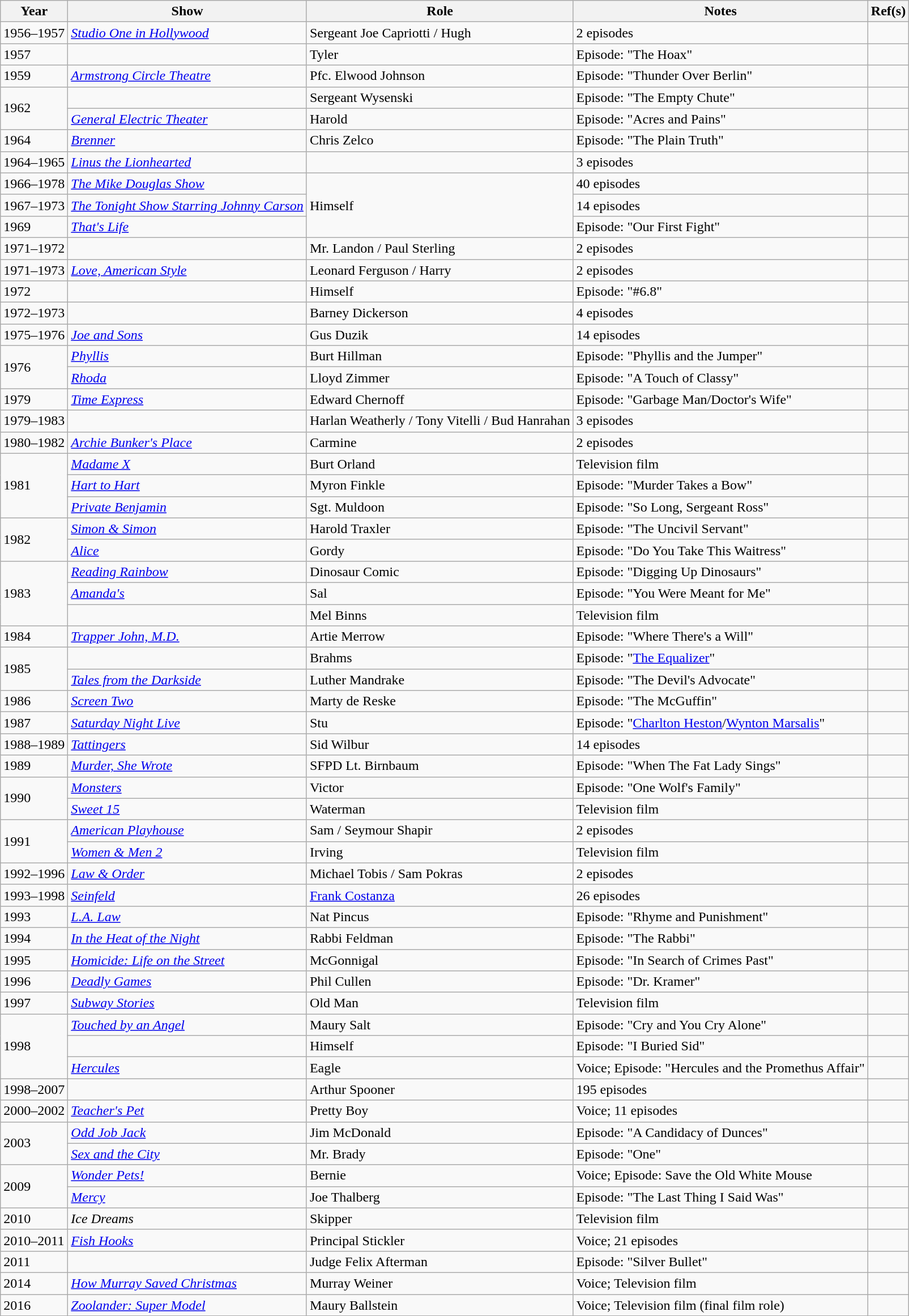<table class="wikitable plainrowheaders sortable">
<tr>
<th scope="col">Year</th>
<th scope="col">Show</th>
<th scope="col">Role</th>
<th class="unsortable" scope="col">Notes</th>
<th class="unsortable" scope="col">Ref(s)</th>
</tr>
<tr>
<td>1956–1957</td>
<td><em><a href='#'>Studio One in Hollywood</a></em></td>
<td>Sergeant Joe Capriotti / Hugh</td>
<td>2 episodes</td>
<td style="text-align:center;"></td>
</tr>
<tr>
<td>1957</td>
<td></td>
<td>Tyler</td>
<td>Episode: "The Hoax"</td>
<td></td>
</tr>
<tr>
<td>1959</td>
<td><em><a href='#'>Armstrong Circle Theatre</a></em></td>
<td>Pfc. Elwood Johnson</td>
<td>Episode: "Thunder Over Berlin"</td>
<td></td>
</tr>
<tr>
<td rowspan="2">1962</td>
<td></td>
<td>Sergeant Wysenski</td>
<td>Episode: "The Empty Chute"</td>
<td></td>
</tr>
<tr>
<td><em><a href='#'>General Electric Theater</a></em></td>
<td>Harold</td>
<td>Episode: "Acres and Pains"</td>
<td></td>
</tr>
<tr>
<td>1964</td>
<td><em><a href='#'>Brenner</a></em></td>
<td>Chris Zelco</td>
<td>Episode: "The Plain Truth"</td>
<td></td>
</tr>
<tr>
<td>1964–1965</td>
<td><em><a href='#'>Linus the Lionhearted</a></em></td>
<td></td>
<td>3 episodes</td>
<td style="text-align:center;"></td>
</tr>
<tr>
<td>1966–1978</td>
<td><em><a href='#'>The Mike Douglas Show</a></em></td>
<td rowspan="3">Himself</td>
<td>40 episodes</td>
<td></td>
</tr>
<tr>
<td>1967–1973</td>
<td><em><a href='#'>The Tonight Show Starring Johnny Carson</a></em></td>
<td>14 episodes</td>
<td></td>
</tr>
<tr>
<td>1969</td>
<td><em><a href='#'>That's Life</a></em></td>
<td>Episode: "Our First Fight"</td>
<td></td>
</tr>
<tr>
<td>1971–1972</td>
<td></td>
<td>Mr. Landon / Paul Sterling</td>
<td>2 episodes</td>
<td style="text-align:center;"></td>
</tr>
<tr>
<td>1971–1973</td>
<td><em><a href='#'>Love, American Style</a></em></td>
<td>Leonard Ferguson / Harry</td>
<td>2 episodes</td>
<td style="text-align:center;"></td>
</tr>
<tr>
<td>1972</td>
<td></td>
<td>Himself</td>
<td>Episode: "#6.8"</td>
<td></td>
</tr>
<tr>
<td>1972–1973</td>
<td></td>
<td>Barney Dickerson</td>
<td>4 episodes</td>
<td style="text-align:center;"></td>
</tr>
<tr>
<td>1975–1976</td>
<td><em><a href='#'>Joe and Sons</a></em></td>
<td>Gus Duzik</td>
<td>14 episodes</td>
<td style="text-align:center;"></td>
</tr>
<tr>
<td rowspan="2">1976</td>
<td><em><a href='#'>Phyllis</a></em></td>
<td>Burt Hillman</td>
<td>Episode: "Phyllis and the Jumper"</td>
<td style="text-align:center;"></td>
</tr>
<tr>
<td><em><a href='#'>Rhoda</a></em></td>
<td>Lloyd Zimmer</td>
<td>Episode: "A Touch of Classy"</td>
<td style="text-align:center;"></td>
</tr>
<tr>
<td>1979</td>
<td><em><a href='#'>Time Express</a></em></td>
<td>Edward Chernoff</td>
<td>Episode: "Garbage Man/Doctor's Wife"</td>
<td></td>
</tr>
<tr>
<td>1979–1983</td>
<td></td>
<td>Harlan Weatherly / Tony Vitelli / Bud Hanrahan</td>
<td>3 episodes</td>
<td style="text-align:center;"></td>
</tr>
<tr>
<td>1980–1982</td>
<td><em><a href='#'>Archie Bunker's Place</a></em></td>
<td>Carmine</td>
<td>2 episodes</td>
<td style="text-align:center;"></td>
</tr>
<tr>
<td rowspan="3">1981</td>
<td><em><a href='#'>Madame X</a></em></td>
<td>Burt Orland</td>
<td>Television film</td>
<td></td>
</tr>
<tr>
<td><em><a href='#'>Hart to Hart</a></em></td>
<td>Myron Finkle</td>
<td>Episode: "Murder Takes a Bow"</td>
<td style="text-align:center;"></td>
</tr>
<tr>
<td><em><a href='#'>Private Benjamin</a></em></td>
<td>Sgt. Muldoon</td>
<td>Episode: "So Long, Sergeant Ross"</td>
<td></td>
</tr>
<tr>
<td rowspan="2">1982</td>
<td><em><a href='#'>Simon & Simon</a></em></td>
<td>Harold Traxler</td>
<td>Episode: "The Uncivil Servant"</td>
<td style="text-align:center;"></td>
</tr>
<tr>
<td><em><a href='#'>Alice</a></em></td>
<td>Gordy</td>
<td>Episode: "Do You Take This Waitress"</td>
<td style="text-align:center;"></td>
</tr>
<tr>
<td rowspan="3">1983</td>
<td><em><a href='#'>Reading Rainbow</a></em></td>
<td>Dinosaur Comic</td>
<td>Episode: "Digging Up Dinosaurs"</td>
<td style="text-align:center;"></td>
</tr>
<tr>
<td><em><a href='#'>Amanda's</a></em></td>
<td>Sal</td>
<td>Episode: "You Were Meant for Me"</td>
<td></td>
</tr>
<tr>
<td></td>
<td>Mel Binns</td>
<td>Television film</td>
<td></td>
</tr>
<tr>
<td>1984</td>
<td><em><a href='#'>Trapper John, M.D.</a></em></td>
<td>Artie Merrow</td>
<td>Episode: "Where There's a Will"</td>
<td style="text-align:center;"></td>
</tr>
<tr>
<td rowspan="2">1985</td>
<td></td>
<td>Brahms</td>
<td>Episode: "<a href='#'>The Equalizer</a>" </td>
<td></td>
</tr>
<tr>
<td><em><a href='#'>Tales from the Darkside</a></em></td>
<td>Luther Mandrake</td>
<td>Episode: "The Devil's Advocate"</td>
<td></td>
</tr>
<tr>
<td>1986</td>
<td><em><a href='#'>Screen Two</a></em></td>
<td>Marty de Reske</td>
<td>Episode: "The McGuffin"</td>
<td style="text-align:center;"></td>
</tr>
<tr>
<td>1987</td>
<td><em><a href='#'>Saturday Night Live</a></em></td>
<td>Stu</td>
<td>Episode: "<a href='#'>Charlton Heston</a>/<a href='#'>Wynton Marsalis</a>"</td>
<td></td>
</tr>
<tr>
<td>1988–1989</td>
<td><em><a href='#'>Tattingers</a></em></td>
<td>Sid Wilbur</td>
<td>14 episodes</td>
<td style="text-align:center;"></td>
</tr>
<tr>
<td>1989</td>
<td><em><a href='#'>Murder, She Wrote</a></em></td>
<td>SFPD Lt. Birnbaum</td>
<td>Episode: "When The Fat Lady Sings"</td>
<td style="text-align:center;"></td>
</tr>
<tr>
<td rowspan="2">1990</td>
<td><em><a href='#'>Monsters</a></em></td>
<td>Victor</td>
<td>Episode: "One Wolf's Family"</td>
<td style="text-align:center;"></td>
</tr>
<tr>
<td><em><a href='#'>Sweet 15</a></em></td>
<td>Waterman</td>
<td>Television film</td>
<td style="text-align:center;"></td>
</tr>
<tr>
<td rowspan="2">1991</td>
<td><em><a href='#'>American Playhouse</a></em></td>
<td>Sam / Seymour Shapir</td>
<td>2 episodes</td>
<td style="text-align:center;"></td>
</tr>
<tr>
<td><em><a href='#'>Women & Men 2</a></em></td>
<td>Irving</td>
<td>Television film</td>
<td></td>
</tr>
<tr>
<td>1992–1996</td>
<td><em><a href='#'>Law & Order</a></em></td>
<td>Michael Tobis / Sam Pokras</td>
<td>2 episodes</td>
<td style="text-align:center;"></td>
</tr>
<tr>
<td>1993–1998</td>
<td><em><a href='#'>Seinfeld</a></em></td>
<td><a href='#'>Frank Costanza</a></td>
<td>26 episodes</td>
<td style="text-align:center;"></td>
</tr>
<tr>
<td>1993</td>
<td><em><a href='#'>L.A. Law</a></em></td>
<td>Nat Pincus</td>
<td>Episode: "Rhyme and Punishment"</td>
<td style="text-align:center;"></td>
</tr>
<tr>
<td>1994</td>
<td><em><a href='#'>In the Heat of the Night</a></em></td>
<td>Rabbi Feldman</td>
<td>Episode: "The Rabbi"</td>
<td style="text-align:center;"></td>
</tr>
<tr>
<td>1995</td>
<td><em><a href='#'>Homicide: Life on the Street</a></em></td>
<td>McGonnigal</td>
<td>Episode: "In Search of Crimes Past"</td>
<td style="text-align:center;"></td>
</tr>
<tr>
<td>1996</td>
<td><em><a href='#'>Deadly Games</a></em></td>
<td>Phil Cullen</td>
<td>Episode: "Dr. Kramer"</td>
<td></td>
</tr>
<tr>
<td>1997</td>
<td><em><a href='#'>Subway Stories</a></em></td>
<td>Old Man</td>
<td>Television film</td>
<td style="text-align:center;"></td>
</tr>
<tr>
<td rowspan="3">1998</td>
<td><em><a href='#'>Touched by an Angel</a></em></td>
<td>Maury Salt</td>
<td>Episode: "Cry and You Cry Alone"</td>
<td style="text-align:center;"></td>
</tr>
<tr>
<td></td>
<td>Himself</td>
<td>Episode: "I Buried Sid"</td>
<td style="text-align:center;"></td>
</tr>
<tr>
<td><em><a href='#'>Hercules</a></em></td>
<td>Eagle</td>
<td>Voice; Episode: "Hercules and the Promethus Affair"</td>
<td></td>
</tr>
<tr>
<td>1998–2007</td>
<td></td>
<td>Arthur Spooner</td>
<td>195 episodes</td>
<td style="text-align:center;"></td>
</tr>
<tr>
<td>2000–2002</td>
<td><em><a href='#'>Teacher's Pet</a></em></td>
<td>Pretty Boy</td>
<td>Voice; 11 episodes</td>
<td style="text-align:center;"></td>
</tr>
<tr>
<td rowspan="2">2003</td>
<td><em><a href='#'>Odd Job Jack</a></em></td>
<td>Jim McDonald</td>
<td>Episode: "A Candidacy of Dunces"</td>
<td style="text-align:center;"></td>
</tr>
<tr>
<td><em><a href='#'>Sex and the City</a></em></td>
<td>Mr. Brady</td>
<td>Episode: "One"</td>
<td style="text-align:center;"></td>
</tr>
<tr>
<td rowspan="2">2009</td>
<td><em><a href='#'>Wonder Pets!</a></em></td>
<td>Bernie</td>
<td>Voice; Episode: Save the Old White Mouse</td>
<td style="text-align:center;"></td>
</tr>
<tr>
<td><em><a href='#'>Mercy</a></em></td>
<td>Joe Thalberg</td>
<td>Episode: "The Last Thing I Said Was"</td>
<td style="text-align:center;"></td>
</tr>
<tr>
<td>2010</td>
<td><em>Ice Dreams</em></td>
<td>Skipper</td>
<td>Television film</td>
<td style="text-align:center;"></td>
</tr>
<tr>
<td>2010–2011</td>
<td><em><a href='#'>Fish Hooks</a></em></td>
<td>Principal Stickler</td>
<td>Voice; 21 episodes</td>
<td style="text-align:center;"></td>
</tr>
<tr>
<td>2011</td>
<td></td>
<td>Judge Felix Afterman</td>
<td>Episode: "Silver Bullet"</td>
<td style="text-align:center;"></td>
</tr>
<tr>
<td>2014</td>
<td><em><a href='#'>How Murray Saved Christmas</a></em></td>
<td>Murray Weiner</td>
<td>Voice; Television film</td>
<td style="text-align:center;"></td>
</tr>
<tr>
<td>2016</td>
<td><em><a href='#'>Zoolander: Super Model</a></em></td>
<td>Maury Ballstein</td>
<td>Voice; Television film (final film role)</td>
<td></td>
</tr>
<tr>
</tr>
</table>
